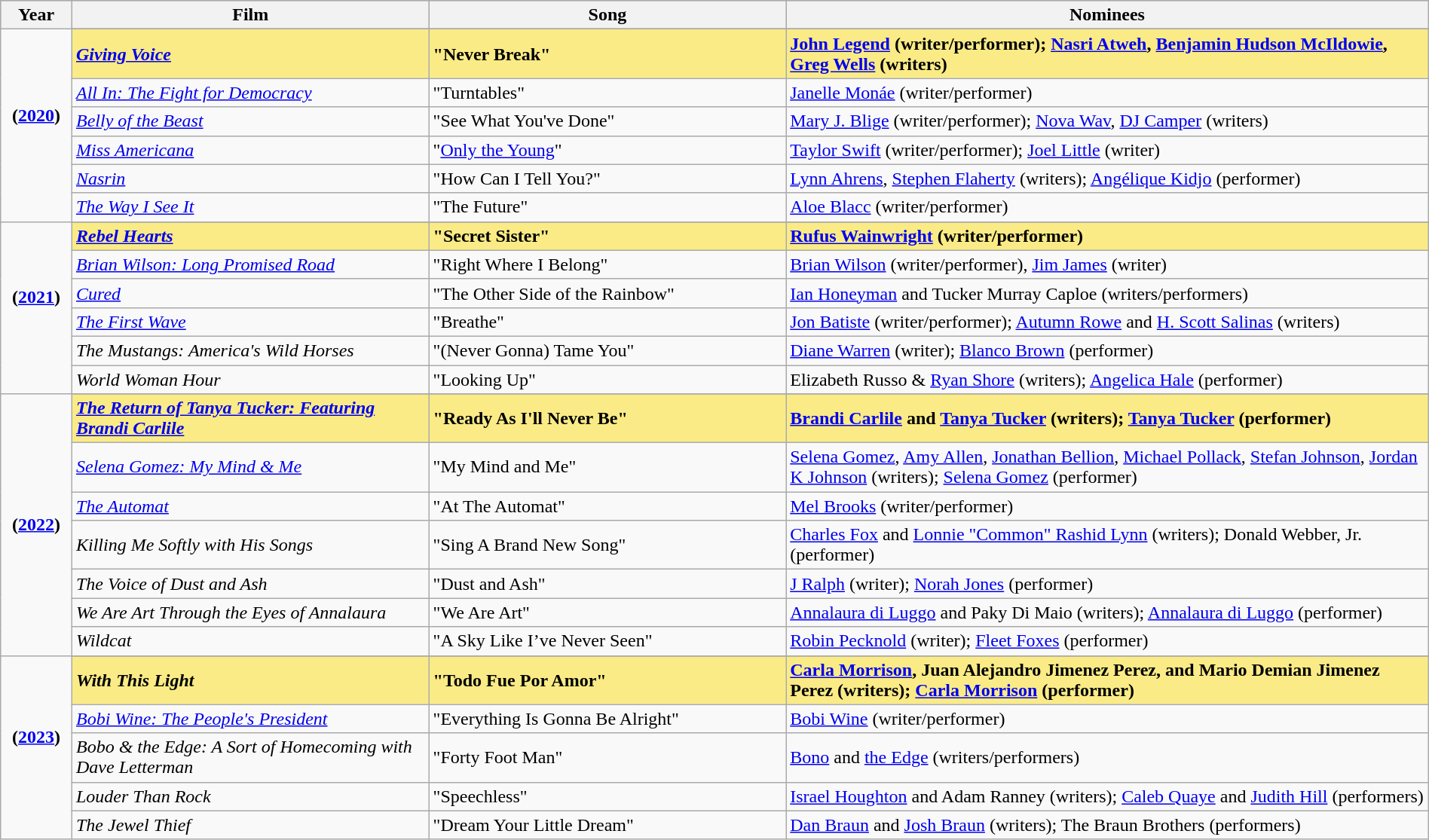<table class="wikitable" style="width:100%">
<tr bgcolor="#bebebe">
<th width="5%">Year</th>
<th width="25%">Film</th>
<th width="25%">Song</th>
<th width="45%">Nominees</th>
</tr>
<tr>
<td rowspan=7 style="text-align:center"><strong>(<a href='#'>2020</a>)</strong><br> <br></td>
</tr>
<tr style="background:#FAEB86">
<td><strong><em><a href='#'>Giving Voice</a></em></strong></td>
<td><strong>"Never Break"</strong></td>
<td><strong><a href='#'>John Legend</a> (writer/performer); <a href='#'>Nasri Atweh</a>, <a href='#'>Benjamin Hudson McIldowie</a>, <a href='#'>Greg Wells</a> (writers)</strong></td>
</tr>
<tr>
<td><em><a href='#'>All In: The Fight for Democracy</a></em></td>
<td>"Turntables"</td>
<td><a href='#'>Janelle Monáe</a> (writer/performer)</td>
</tr>
<tr>
<td><em><a href='#'>Belly of the Beast</a></em></td>
<td>"See What You've Done"</td>
<td><a href='#'>Mary J. Blige</a> (writer/performer); <a href='#'>Nova Wav</a>, <a href='#'>DJ Camper</a> (writers)</td>
</tr>
<tr>
<td><em><a href='#'>Miss Americana</a></em></td>
<td>"<a href='#'>Only the Young</a>"</td>
<td><a href='#'>Taylor Swift</a> (writer/performer); <a href='#'>Joel Little</a> (writer)</td>
</tr>
<tr>
<td><em><a href='#'>Nasrin</a></em></td>
<td>"How Can I Tell You?"</td>
<td><a href='#'>Lynn Ahrens</a>, <a href='#'>Stephen Flaherty</a> (writers); <a href='#'>Angélique Kidjo</a> (performer)</td>
</tr>
<tr>
<td><em><a href='#'>The Way I See It</a></em></td>
<td>"The Future"</td>
<td><a href='#'>Aloe Blacc</a> (writer/performer)</td>
</tr>
<tr>
<td rowspan=7 style="text-align:center"><strong>(<a href='#'>2021</a>)</strong><br> <br></td>
</tr>
<tr style="background:#FAEB86">
<td><strong><em><a href='#'>Rebel Hearts</a></em></strong></td>
<td><strong>"Secret Sister"</strong></td>
<td><strong><a href='#'>Rufus Wainwright</a> (writer/performer)</strong></td>
</tr>
<tr>
<td><em><a href='#'>Brian Wilson: Long Promised Road</a></em></td>
<td>"Right Where I Belong"</td>
<td><a href='#'>Brian Wilson</a> (writer/performer), <a href='#'>Jim James</a> (writer)</td>
</tr>
<tr>
<td><em><a href='#'>Cured</a></em></td>
<td>"The Other Side of the Rainbow"</td>
<td><a href='#'>Ian Honeyman</a> and Tucker Murray Caploe (writers/performers)</td>
</tr>
<tr>
<td><em><a href='#'>The First Wave</a></em></td>
<td>"Breathe"</td>
<td><a href='#'>Jon Batiste</a> (writer/performer); <a href='#'>Autumn Rowe</a> and <a href='#'>H. Scott Salinas</a> (writers)</td>
</tr>
<tr>
<td><em>The Mustangs: America's Wild Horses</em></td>
<td>"(Never Gonna) Tame You"</td>
<td><a href='#'>Diane Warren</a> (writer); <a href='#'>Blanco Brown</a> (performer)</td>
</tr>
<tr>
<td><em>World Woman Hour</em></td>
<td>"Looking Up"</td>
<td>Elizabeth Russo & <a href='#'>Ryan Shore</a> (writers); <a href='#'>Angelica Hale</a> (performer)</td>
</tr>
<tr>
<td rowspan=8 style="text-align:center"><strong>(<a href='#'>2022</a>)</strong><br></td>
</tr>
<tr style="background:#FAEB86">
<td><strong><em><a href='#'>The Return of Tanya Tucker: Featuring Brandi Carlile</a></em></strong></td>
<td><strong>"Ready As I'll Never Be"</strong></td>
<td><strong><a href='#'>Brandi Carlile</a> and <a href='#'>Tanya Tucker</a> (writers); <a href='#'>Tanya Tucker</a> (performer)</strong></td>
</tr>
<tr>
<td><em><a href='#'>Selena Gomez: My Mind & Me</a></em></td>
<td>"My Mind and Me"</td>
<td><a href='#'>Selena Gomez</a>, <a href='#'>Amy Allen</a>, <a href='#'>Jonathan Bellion</a>, <a href='#'>Michael Pollack</a>, <a href='#'>Stefan Johnson</a>, <a href='#'>Jordan K Johnson</a> (writers); <a href='#'>Selena Gomez</a> (performer)</td>
</tr>
<tr>
<td><em><a href='#'>The Automat</a></em></td>
<td>"At The Automat"</td>
<td><a href='#'>Mel Brooks</a> (writer/performer)</td>
</tr>
<tr>
<td><em>Killing Me Softly with His Songs</em></td>
<td>"Sing A Brand New Song"</td>
<td><a href='#'>Charles Fox</a> and <a href='#'>Lonnie "Common" Rashid Lynn</a> (writers); Donald Webber, Jr. (performer)</td>
</tr>
<tr>
<td><em>The Voice of Dust and Ash</em></td>
<td>"Dust and Ash"</td>
<td><a href='#'>J Ralph</a> (writer); <a href='#'>Norah Jones</a> (performer)</td>
</tr>
<tr>
<td><em>We Are Art Through the Eyes of Annalaura</em></td>
<td>"We Are Art"</td>
<td><a href='#'>Annalaura di Luggo</a> and Paky Di Maio (writers); <a href='#'>Annalaura di Luggo</a> (performer)</td>
</tr>
<tr>
<td><em>Wildcat</em></td>
<td>"A Sky Like I’ve Never Seen"</td>
<td><a href='#'>Robin Pecknold</a> (writer); <a href='#'>Fleet Foxes</a> (performer)</td>
</tr>
<tr>
<td rowspan=6 style="text-align:center"><strong>(<a href='#'>2023</a>)</strong><br> <br></td>
</tr>
<tr style="background:#FAEB86">
<td><strong><em>With This Light</em></strong></td>
<td><strong>"Todo Fue Por Amor"</strong></td>
<td><strong><a href='#'>Carla Morrison</a>, Juan Alejandro Jimenez Perez, and Mario Demian Jimenez Perez (writers); <a href='#'>Carla Morrison</a> (performer)</strong></td>
</tr>
<tr>
<td><em><a href='#'>Bobi Wine: The People's President</a></em></td>
<td>"Everything Is Gonna Be Alright"</td>
<td><a href='#'>Bobi Wine</a> (writer/performer)</td>
</tr>
<tr>
<td><em>Bobo & the Edge: A Sort of Homecoming with Dave Letterman</em></td>
<td>"Forty Foot Man"</td>
<td><a href='#'>Bono</a> and <a href='#'>the Edge</a> (writers/performers)</td>
</tr>
<tr>
<td><em>Louder Than Rock</em></td>
<td>"Speechless"</td>
<td><a href='#'>Israel Houghton</a> and Adam Ranney (writers); <a href='#'>Caleb Quaye</a> and <a href='#'>Judith Hill</a> (performers)</td>
</tr>
<tr>
<td><em>The Jewel Thief</em></td>
<td>"Dream Your Little Dream"</td>
<td><a href='#'>Dan Braun</a> and <a href='#'>Josh Braun</a> (writers); The Braun Brothers (performers)</td>
</tr>
</table>
